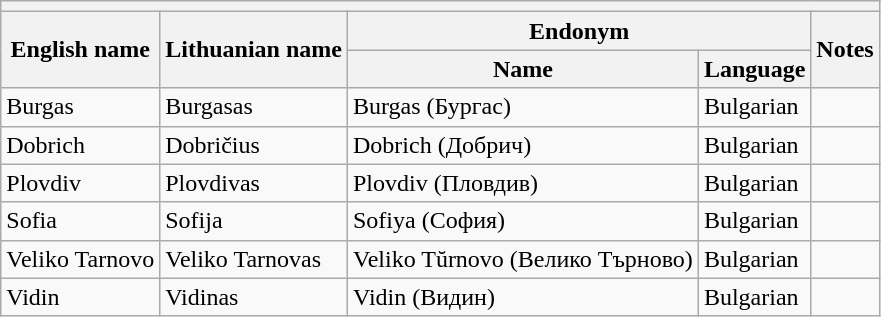<table class="wikitable sortable">
<tr>
<th colspan="5"></th>
</tr>
<tr>
<th rowspan="2">English name</th>
<th rowspan="2">Lithuanian name</th>
<th colspan="2">Endonym</th>
<th rowspan="2">Notes</th>
</tr>
<tr>
<th>Name</th>
<th>Language</th>
</tr>
<tr>
<td>Burgas</td>
<td>Burgasas</td>
<td>Burgas (Бургас)</td>
<td>Bulgarian</td>
<td></td>
</tr>
<tr>
<td>Dobrich</td>
<td>Dobričius</td>
<td>Dobrich (Добрич)</td>
<td>Bulgarian</td>
<td></td>
</tr>
<tr>
<td>Plovdiv</td>
<td>Plovdivas</td>
<td>Plovdiv (Пловдив)</td>
<td>Bulgarian</td>
<td></td>
</tr>
<tr>
<td>Sofia</td>
<td>Sofija</td>
<td>Sofiya (София)</td>
<td>Bulgarian</td>
<td></td>
</tr>
<tr>
<td>Veliko Tarnovo</td>
<td>Veliko Tarnovas</td>
<td>Veliko Tŭrnovo (Велико Търново)</td>
<td>Bulgarian</td>
<td></td>
</tr>
<tr>
<td>Vidin</td>
<td>Vidinas</td>
<td>Vidin (Видин)</td>
<td>Bulgarian</td>
<td></td>
</tr>
</table>
